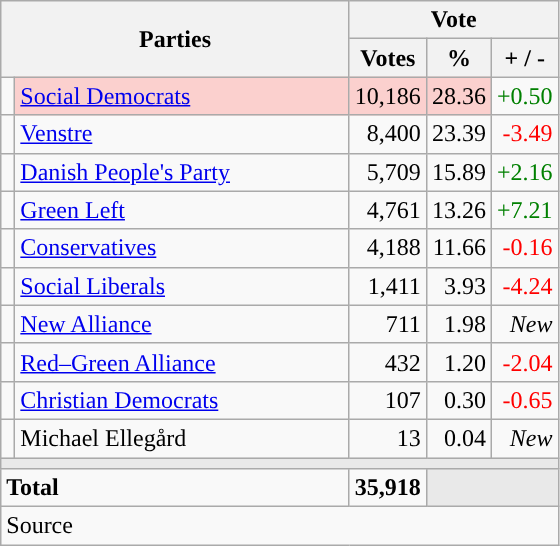<table class="wikitable" style="text-align:right;">
<tr>
<th style="text-align:centre;" rowspan="2" colspan="2" width="225">Parties</th>
<th colspan="3">Vote</th>
</tr>
<tr>
<th width="15">Votes</th>
<th width="15">%</th>
<th width="15">+ / -</th>
</tr>
<tr>
<td width="2" style="color:inherit;background:"></td>
<td bgcolor=#fbd0ce  align="left"><a href='#'>Social Democrats</a></td>
<td bgcolor=#fbd0ce>10,186</td>
<td bgcolor=#fbd0ce>28.36</td>
<td style=color:green;>+0.50</td>
</tr>
<tr>
<td width="2" style="color:inherit;background:"></td>
<td align="left"><a href='#'>Venstre</a></td>
<td>8,400</td>
<td>23.39</td>
<td style=color:red;>-3.49</td>
</tr>
<tr>
<td width="2" style="color:inherit;background:"></td>
<td align="left"><a href='#'>Danish People's Party</a></td>
<td>5,709</td>
<td>15.89</td>
<td style=color:green;>+2.16</td>
</tr>
<tr>
<td width="2" style="color:inherit;background:"></td>
<td align="left"><a href='#'>Green Left</a></td>
<td>4,761</td>
<td>13.26</td>
<td style=color:green;>+7.21</td>
</tr>
<tr>
<td width="2" style="color:inherit;background:"></td>
<td align="left"><a href='#'>Conservatives</a></td>
<td>4,188</td>
<td>11.66</td>
<td style=color:red;>-0.16</td>
</tr>
<tr>
<td width="2" style="color:inherit;background:"></td>
<td align="left"><a href='#'>Social Liberals</a></td>
<td>1,411</td>
<td>3.93</td>
<td style=color:red;>-4.24</td>
</tr>
<tr>
<td width="2" style="color:inherit;background:"></td>
<td align="left"><a href='#'>New Alliance</a></td>
<td>711</td>
<td>1.98</td>
<td><em>New</em></td>
</tr>
<tr>
<td width="2" style="color:inherit;background:"></td>
<td align="left"><a href='#'>Red–Green Alliance</a></td>
<td>432</td>
<td>1.20</td>
<td style=color:red;>-2.04</td>
</tr>
<tr>
<td width="2" style="color:inherit;background:"></td>
<td align="left"><a href='#'>Christian Democrats</a></td>
<td>107</td>
<td>0.30</td>
<td style=color:red;>-0.65</td>
</tr>
<tr>
<td width="2" style="color:inherit;background:"></td>
<td align="left">Michael Ellegård</td>
<td>13</td>
<td>0.04</td>
<td><em>New</em></td>
</tr>
<tr>
<td colspan="7" bgcolor="#E9E9E9"></td>
</tr>
<tr>
<td align="left" colspan="2"><strong>Total</strong></td>
<td><strong>35,918</strong></td>
<td bgcolor="#E9E9E9" colspan="2"></td>
</tr>
<tr>
<td align="left" colspan="6">Source</td>
</tr>
</table>
